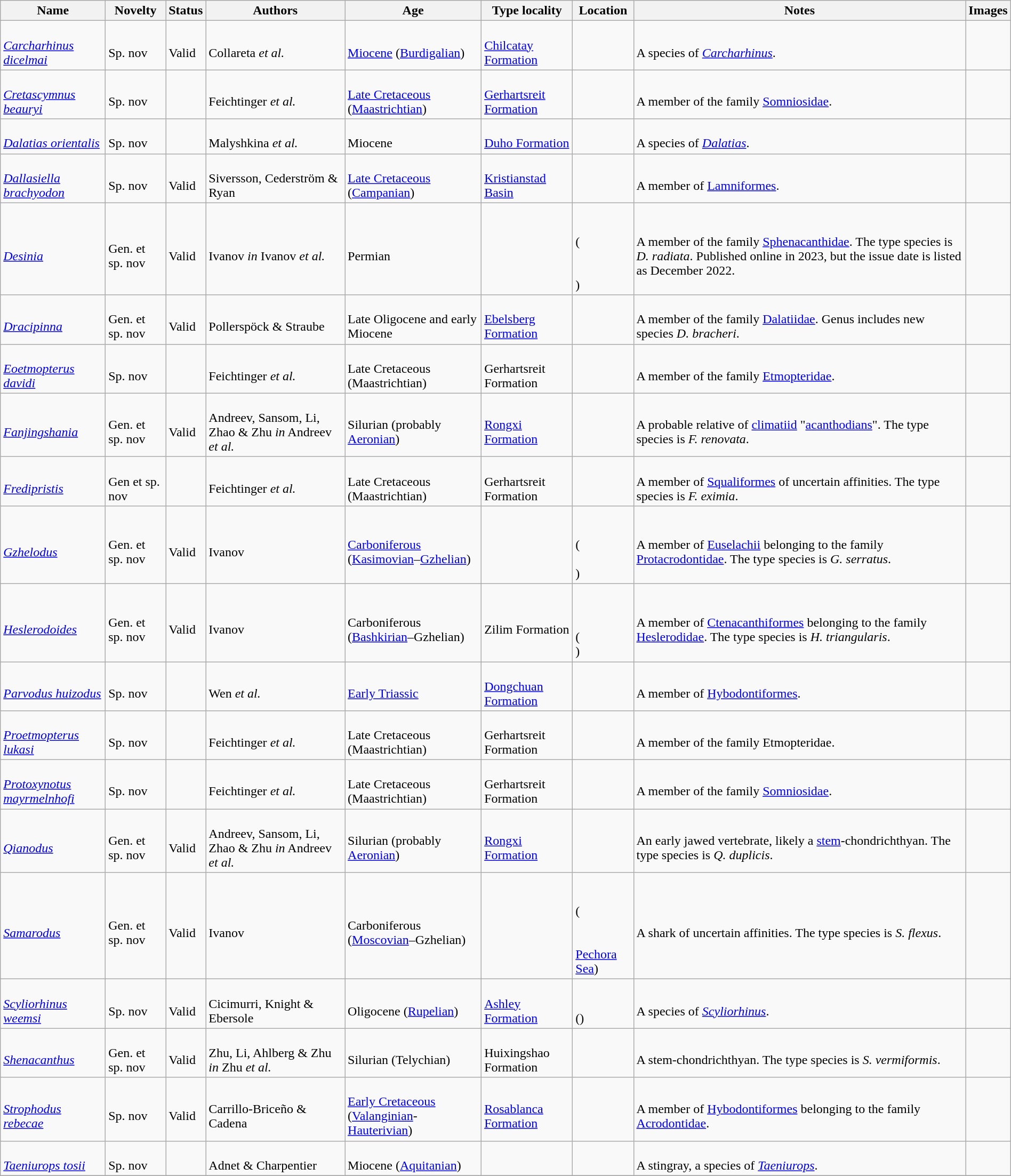<table class="wikitable sortable" align="center" width="100%">
<tr>
<th>Name</th>
<th>Novelty</th>
<th>Status</th>
<th>Authors</th>
<th>Age</th>
<th>Type locality</th>
<th>Location</th>
<th>Notes</th>
<th>Images</th>
</tr>
<tr>
<td><br><em><a href='#'>Carcharhinus dicelmai</a></em></td>
<td><br>Sp. nov</td>
<td><br>Valid</td>
<td><br>Collareta <em>et al.</em></td>
<td><br><a href='#'>Miocene</a> (<a href='#'>Burdigalian</a>)</td>
<td><br><a href='#'>Chilcatay Formation</a></td>
<td><br></td>
<td><br>A species of <em><a href='#'>Carcharhinus</a></em>.</td>
<td></td>
</tr>
<tr>
<td><br><em><a href='#'>Cretascymnus beauryi</a></em></td>
<td><br>Sp. nov</td>
<td></td>
<td><br>Feichtinger <em>et al.</em></td>
<td><br><a href='#'>Late Cretaceous</a> (<a href='#'>Maastrichtian</a>)</td>
<td><br><a href='#'>Gerhartsreit Formation</a></td>
<td><br></td>
<td><br>A member of the family <a href='#'>Somniosidae</a>.</td>
<td></td>
</tr>
<tr>
<td><br><em><a href='#'>Dalatias orientalis</a></em></td>
<td><br>Sp. nov</td>
<td></td>
<td><br>Malyshkina <em>et al.</em></td>
<td><br>Miocene</td>
<td><br><a href='#'>Duho Formation</a></td>
<td><br></td>
<td><br>A species of <em><a href='#'>Dalatias</a></em>.</td>
<td></td>
</tr>
<tr>
<td><br><em><a href='#'>Dallasiella brachyodon</a></em></td>
<td><br>Sp. nov</td>
<td><br>Valid</td>
<td><br>Siversson, Cederström & Ryan</td>
<td><br><a href='#'>Late Cretaceous</a> (<a href='#'>Campanian</a>)</td>
<td><br><a href='#'>Kristianstad Basin</a></td>
<td><br></td>
<td><br>A member of <a href='#'>Lamniformes</a>.</td>
<td></td>
</tr>
<tr>
<td><br><em><a href='#'>Desinia</a></em></td>
<td><br>Gen. et sp. nov</td>
<td><br>Valid</td>
<td><br>Ivanov <em>in</em> Ivanov <em>et al.</em></td>
<td><br>Permian</td>
<td></td>
<td><br><br>(<br><br><br>)</td>
<td><br>A member of the family <a href='#'>Sphenacanthidae</a>. The type species is <em>D. radiata</em>. Published online in 2023, but the issue date is listed as December 2022.</td>
<td></td>
</tr>
<tr>
<td><br><em><a href='#'>Dracipinna</a></em></td>
<td><br>Gen. et sp. nov</td>
<td><br>Valid</td>
<td><br>Pollerspöck & Straube</td>
<td><br>Late Oligocene and early Miocene</td>
<td><br><a href='#'>Ebelsberg Formation</a></td>
<td><br><br>
</td>
<td><br>A member of the family <a href='#'>Dalatiidae</a>. Genus includes new species <em>D. bracheri</em>.</td>
<td></td>
</tr>
<tr>
<td><br><em><a href='#'>Eoetmopterus davidi</a></em></td>
<td><br>Sp. nov</td>
<td></td>
<td><br>Feichtinger <em>et al.</em></td>
<td><br>Late Cretaceous (Maastrichtian)</td>
<td><br>Gerhartsreit Formation</td>
<td><br></td>
<td><br>A member of the family <a href='#'>Etmopteridae</a>.</td>
<td></td>
</tr>
<tr>
<td><br><em><a href='#'>Fanjingshania</a></em></td>
<td><br>Gen. et sp. nov</td>
<td><br>Valid</td>
<td><br>Andreev, Sansom, Li, Zhao & Zhu <em>in</em> Andreev <em>et al.</em></td>
<td><br>Silurian (probably <a href='#'>Aeronian</a>)</td>
<td><br><a href='#'>Rongxi Formation</a></td>
<td><br></td>
<td><br>A probable relative of <a href='#'>climatiid</a> "<a href='#'>acanthodians</a>". The type species is <em>F. renovata</em>.</td>
<td><br></td>
</tr>
<tr>
<td><br><em><a href='#'>Fredipristis</a></em></td>
<td><br>Gen et sp. nov</td>
<td></td>
<td><br>Feichtinger <em>et al.</em></td>
<td><br>Late Cretaceous (Maastrichtian)</td>
<td><br>Gerhartsreit Formation</td>
<td><br></td>
<td><br>A member of <a href='#'>Squaliformes</a> of uncertain affinities. The type species is <em>F. eximia</em>.</td>
<td></td>
</tr>
<tr>
<td><br><em><a href='#'>Gzhelodus</a></em></td>
<td><br>Gen. et sp. nov</td>
<td><br>Valid</td>
<td><br>Ivanov</td>
<td><br><a href='#'>Carboniferous</a> (<a href='#'>Kasimovian</a>–<a href='#'>Gzhelian</a>)</td>
<td></td>
<td><br><br>(<br><br>)</td>
<td><br>A member of <a href='#'>Euselachii</a> belonging to the family <a href='#'>Protacrodontidae</a>. The type species is <em>G. serratus</em>.</td>
<td></td>
</tr>
<tr>
<td><br><em><a href='#'>Heslerodoides</a></em></td>
<td><br>Gen. et sp. nov</td>
<td><br>Valid</td>
<td><br>Ivanov</td>
<td><br>Carboniferous (<a href='#'>Bashkirian</a>–Gzhelian)</td>
<td><br>Zilim Formation</td>
<td><br><br><br>(<br>)</td>
<td><br>A member of <a href='#'>Ctenacanthiformes</a> belonging to the family <a href='#'>Heslerodidae</a>. The type species is <em>H. triangularis</em>.</td>
<td></td>
</tr>
<tr>
<td><br><em><a href='#'>Parvodus huizodus</a></em></td>
<td><br>Sp. nov</td>
<td></td>
<td><br>Wen <em>et al.</em></td>
<td><br><a href='#'>Early Triassic</a></td>
<td><br><a href='#'>Dongchuan Formation</a></td>
<td><br></td>
<td><br>A member of <a href='#'>Hybodontiformes</a>.</td>
<td></td>
</tr>
<tr>
<td><br><em><a href='#'>Proetmopterus lukasi</a></em></td>
<td><br>Sp. nov</td>
<td></td>
<td><br>Feichtinger <em>et al.</em></td>
<td><br>Late Cretaceous (Maastrichtian)</td>
<td><br>Gerhartsreit Formation</td>
<td><br></td>
<td><br>A member of the family Etmopteridae.</td>
<td></td>
</tr>
<tr>
<td><br><em><a href='#'>Protoxynotus mayrmelnhofi</a></em></td>
<td><br>Sp. nov</td>
<td></td>
<td><br>Feichtinger <em>et al.</em></td>
<td><br>Late Cretaceous (Maastrichtian)</td>
<td><br>Gerhartsreit Formation</td>
<td><br></td>
<td><br>A member of the family <a href='#'>Somniosidae</a>.</td>
<td></td>
</tr>
<tr>
<td><br><em><a href='#'>Qianodus</a></em></td>
<td><br>Gen. et sp. nov</td>
<td><br>Valid</td>
<td><br>Andreev, Sansom, Li, Zhao & Zhu <em>in</em> Andreev <em>et al.</em></td>
<td><br>Silurian (probably <a href='#'>Aeronian</a>)</td>
<td><br><a href='#'>Rongxi Formation</a></td>
<td><br></td>
<td><br>An early jawed vertebrate, likely a <a href='#'>stem</a>-chondrichthyan. The type species is <em>Q. duplicis</em>.</td>
<td><br></td>
</tr>
<tr>
<td><br><em><a href='#'>Samarodus</a></em></td>
<td><br>Gen. et sp. nov</td>
<td><br>Valid</td>
<td><br>Ivanov</td>
<td><br>Carboniferous (<a href='#'>Moscovian</a>–Gzhelian)</td>
<td></td>
<td><br><br>(<br><br><br><a href='#'>Pechora Sea</a>)</td>
<td><br>A shark of uncertain affinities. The type species is <em>S. flexus</em>.</td>
<td></td>
</tr>
<tr>
<td><br><em><a href='#'>Scyliorhinus weemsi</a></em></td>
<td><br>Sp. nov</td>
<td><br>Valid</td>
<td><br>Cicimurri, Knight & Ebersole</td>
<td><br>Oligocene (<a href='#'>Rupelian</a>)</td>
<td><br><a href='#'>Ashley Formation</a></td>
<td><br><br>()</td>
<td><br>A species of <em><a href='#'>Scyliorhinus</a></em>.</td>
<td></td>
</tr>
<tr>
<td><br><em><a href='#'>Shenacanthus</a></em></td>
<td><br>Gen. et sp. nov</td>
<td><br>Valid</td>
<td><br>Zhu, Li, Ahlberg & Zhu <em>in</em> Zhu <em>et al.</em></td>
<td><br>Silurian (Telychian)</td>
<td><br>Huixingshao Formation</td>
<td><br></td>
<td><br>A stem-chondrichthyan. The type species is <em>S. vermiformis</em>.</td>
<td></td>
</tr>
<tr>
<td><br><em><a href='#'>Strophodus rebecae</a></em></td>
<td><br>Sp. nov</td>
<td><br>Valid</td>
<td><br>Carrillo-Briceño & Cadena</td>
<td><br><a href='#'>Early Cretaceous</a> (<a href='#'>Valanginian</a>-<a href='#'>Hauterivian</a>)</td>
<td><br><a href='#'>Rosablanca Formation</a></td>
<td><br></td>
<td><br>A member of <a href='#'>Hybodontiformes</a> belonging to the family <a href='#'>Acrodontidae</a>.</td>
<td></td>
</tr>
<tr>
<td><br><em><a href='#'>Taeniurops tosii</a></em></td>
<td><br>Sp. nov</td>
<td></td>
<td><br>Adnet & Charpentier</td>
<td><br>Miocene (<a href='#'>Aquitanian</a>)</td>
<td></td>
<td><br></td>
<td><br>A stingray, a species of <em><a href='#'>Taeniurops</a></em>.</td>
<td></td>
</tr>
<tr>
</tr>
</table>
